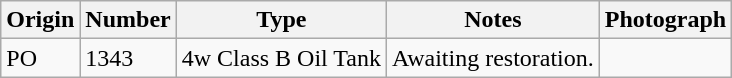<table class="wikitable">
<tr>
<th>Origin</th>
<th>Number</th>
<th>Type</th>
<th>Notes</th>
<th>Photograph</th>
</tr>
<tr>
<td>PO</td>
<td>1343</td>
<td>4w Class B Oil Tank</td>
<td>Awaiting restoration.</td>
<td></td>
</tr>
</table>
